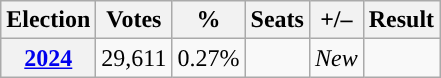<table class="sortable wikitable">
<tr>
<th style="background-color:">Election</th>
<th style="background-color:">Votes</th>
<th style="background-color:">%</th>
<th style="background-color:">Seats</th>
<th style="background-color:">+/–</th>
<th style="background-color:">Result</th>
</tr>
<tr>
<th><a href='#'>2024</a></th>
<td align="center">29,611</td>
<td align="center">0.27%</td>
<td></td>
<td><em>New</em></td>
<td></td>
</tr>
</table>
